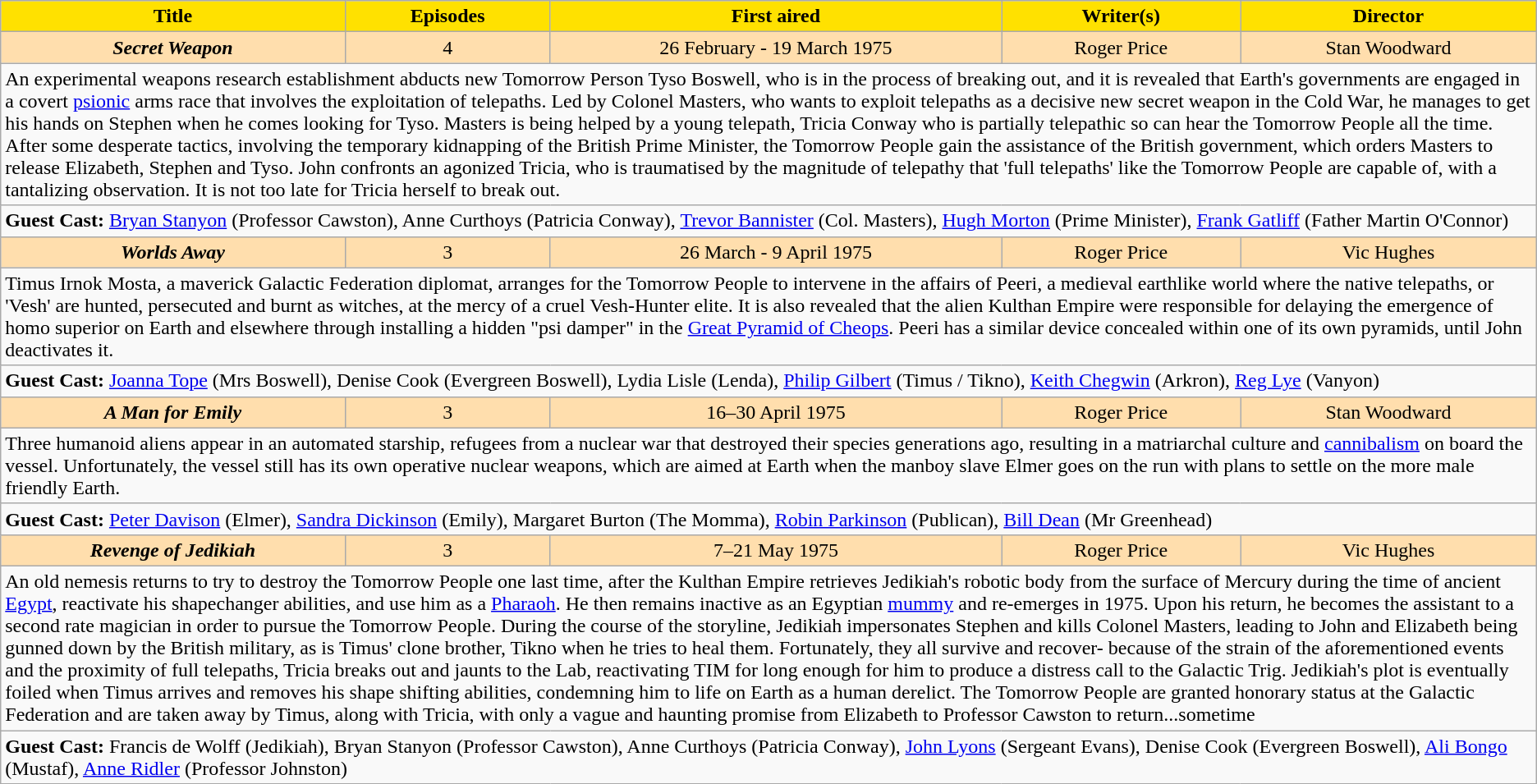<table class="wikitable">
<tr>
<th style="background-color:#ffe100;">Title</th>
<th style="background-color:#ffe100;">Episodes</th>
<th style="background-color:#ffe100;">First aired</th>
<th style="background-color:#ffe100;">Writer(s)</th>
<th style="background-color:#ffe100;">Director</th>
</tr>
<tr align="center">
<td style="background:#FFDEAD;"><strong><em>Secret Weapon</em></strong></td>
<td style="background:#FFDEAD;">4</td>
<td style="background:#FFDEAD;">26 February - 19 March 1975</td>
<td style="background:#FFDEAD;">Roger Price</td>
<td style="background:#FFDEAD;">Stan Woodward</td>
</tr>
<tr align="left">
<td colspan="5">An experimental weapons research establishment abducts new Tomorrow Person Tyso Boswell, who is in the process of breaking out, and it is revealed that Earth's governments are engaged in a covert <a href='#'>psionic</a> arms race that involves the exploitation of telepaths. Led by Colonel Masters, who wants to exploit telepaths as a decisive new secret weapon in the Cold War, he manages to get his hands on Stephen when he comes looking for Tyso. Masters is being helped by a young telepath, Tricia Conway who is partially telepathic so can hear the Tomorrow People all the time. After some desperate tactics, involving the temporary kidnapping of the British Prime Minister, the Tomorrow People gain the assistance of the British government, which orders Masters to release Elizabeth, Stephen and Tyso. John confronts an agonized Tricia, who is traumatised by the magnitude of telepathy that 'full telepaths' like the Tomorrow People are capable of, with a tantalizing observation. It is not too late for Tricia herself to break out.</td>
</tr>
<tr align="left">
<td colspan="5"><strong>Guest Cast:</strong> <a href='#'>Bryan Stanyon</a> (Professor Cawston), Anne Curthoys (Patricia Conway), <a href='#'>Trevor Bannister</a> (Col. Masters), <a href='#'>Hugh Morton</a> (Prime Minister), <a href='#'>Frank Gatliff</a> (Father Martin O'Connor)</td>
</tr>
<tr align="center">
<td style="background:#FFDEAD;"><strong><em>Worlds Away</em></strong></td>
<td style="background:#FFDEAD;">3</td>
<td style="background:#FFDEAD;">26 March - 9 April 1975</td>
<td style="background:#FFDEAD;">Roger Price</td>
<td style="background:#FFDEAD;">Vic Hughes</td>
</tr>
<tr align="left">
<td colspan="5">Timus Irnok Mosta, a maverick Galactic Federation diplomat, arranges for the Tomorrow People to intervene in the affairs of Peeri, a medieval earthlike world where the native telepaths, or 'Vesh' are hunted, persecuted and burnt as witches, at the mercy of a cruel Vesh-Hunter elite. It is also revealed that the alien Kulthan Empire were responsible for delaying the emergence of homo superior on Earth and elsewhere through installing a hidden "psi damper" in the <a href='#'>Great Pyramid of Cheops</a>. Peeri has a similar device concealed within one of its own pyramids, until John deactivates it.</td>
</tr>
<tr align="left">
<td colspan="5"><strong>Guest Cast:</strong> <a href='#'>Joanna Tope</a> (Mrs Boswell), Denise Cook (Evergreen Boswell), Lydia Lisle (Lenda), <a href='#'>Philip Gilbert</a> (Timus / Tikno), <a href='#'>Keith Chegwin</a> (Arkron), <a href='#'>Reg Lye</a> (Vanyon)</td>
</tr>
<tr align="center">
<td style="background:#FFDEAD;"><strong><em>A Man for Emily</em></strong></td>
<td style="background:#FFDEAD;">3</td>
<td style="background:#FFDEAD;">16–30 April 1975</td>
<td style="background:#FFDEAD;">Roger Price</td>
<td style="background:#FFDEAD;">Stan Woodward</td>
</tr>
<tr align="left">
<td colspan="5">Three humanoid aliens appear in an automated starship, refugees from a nuclear war that destroyed their species generations ago, resulting in a matriarchal culture and <a href='#'>cannibalism</a> on board the vessel. Unfortunately, the vessel still has its own operative nuclear weapons, which are aimed at Earth when the manboy slave Elmer goes on the run with plans to settle on the more male friendly Earth.</td>
</tr>
<tr align="left">
<td colspan="5"><strong>Guest Cast:</strong> <a href='#'>Peter Davison</a> (Elmer), <a href='#'>Sandra Dickinson</a> (Emily), Margaret Burton (The Momma), <a href='#'>Robin Parkinson</a> (Publican), <a href='#'>Bill Dean</a> (Mr Greenhead)</td>
</tr>
<tr align="center">
<td style="background:#FFDEAD;"><strong><em>Revenge of Jedikiah</em></strong></td>
<td style="background:#FFDEAD;">3</td>
<td style="background:#FFDEAD;">7–21 May 1975</td>
<td style="background:#FFDEAD;">Roger Price</td>
<td style="background:#FFDEAD;">Vic Hughes</td>
</tr>
<tr align="left">
<td colspan="5">An old nemesis returns to try to destroy the Tomorrow People one last time, after the Kulthan Empire retrieves Jedikiah's robotic body from the surface of Mercury during the time of ancient <a href='#'>Egypt</a>, reactivate his shapechanger abilities, and use him as a <a href='#'>Pharaoh</a>. He then remains inactive as an Egyptian <a href='#'>mummy</a> and re-emerges in 1975. Upon his return, he becomes the assistant to a second rate magician in order to pursue the Tomorrow People. During the course of the storyline, Jedikiah impersonates Stephen and kills Colonel Masters, leading to John and Elizabeth being gunned down by the British military, as is Timus' clone brother, Tikno when he tries to heal them. Fortunately, they all survive and recover- because of the strain of the aforementioned events and the proximity of full telepaths, Tricia breaks out and jaunts to the Lab, reactivating TIM for long enough for him to produce a distress call to the Galactic Trig. Jedikiah's plot is eventually foiled when Timus arrives and removes his shape shifting abilities, condemning him to life on Earth as a human derelict. The Tomorrow People are granted honorary status at the Galactic Federation and are taken away by Timus, along with Tricia, with only a vague and haunting promise from Elizabeth to Professor Cawston to return...sometime</td>
</tr>
<tr align="left">
<td colspan="5"><strong>Guest Cast:</strong> Francis de Wolff (Jedikiah), Bryan Stanyon (Professor Cawston), Anne Curthoys (Patricia Conway), <a href='#'>John Lyons</a> (Sergeant Evans), Denise Cook (Evergreen Boswell), <a href='#'>Ali Bongo</a> (Mustaf), <a href='#'>Anne Ridler</a> (Professor Johnston)</td>
</tr>
</table>
